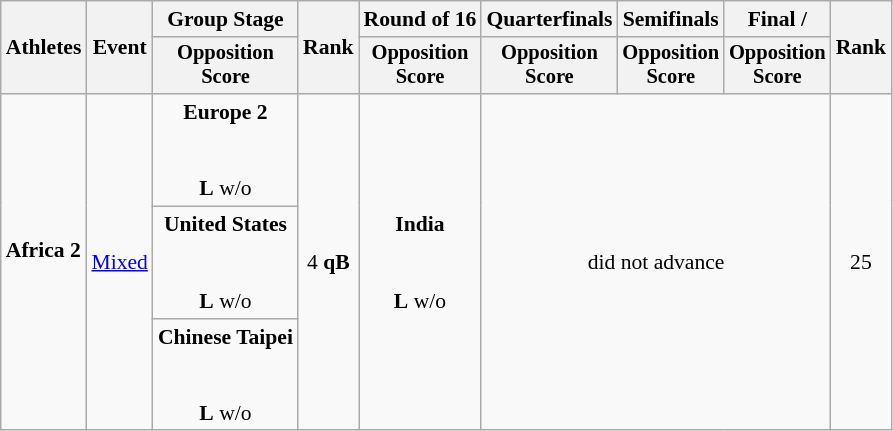<table class=wikitable style="font-size:90%">
<tr>
<th rowspan="2">Athletes</th>
<th rowspan="2">Event</th>
<th>Group Stage</th>
<th rowspan="2">Rank</th>
<th>Round of 16</th>
<th>Quarterfinals</th>
<th>Semifinals</th>
<th>Final / </th>
<th rowspan=2>Rank</th>
</tr>
<tr style="font-size:95%">
<th>Opposition<br>Score</th>
<th>Opposition<br>Score</th>
<th>Opposition<br>Score</th>
<th>Opposition<br>Score</th>
<th>Opposition<br>Score</th>
</tr>
<tr align=center>
<td align=left rowspan=3><strong>Africa 2</strong><br><br></td>
<td align=left rowspan=3><a href='#'>Mixed</a></td>
<td><strong>Europe 2</strong><br><br><br><strong>L</strong> w/o</td>
<td rowspan=3>4 <strong>qB</strong></td>
<td rowspan=3><strong>India</strong><br><br><br><strong>L</strong> w/o</td>
<td rowspan=3 colspan=3>did not advance</td>
<td rowspan=3>25</td>
</tr>
<tr align=center>
<td><strong>United States</strong><br><br><br><strong>L</strong> w/o</td>
</tr>
<tr align=center>
<td><strong>Chinese Taipei</strong><br><br><br><strong>L</strong> w/o</td>
</tr>
</table>
